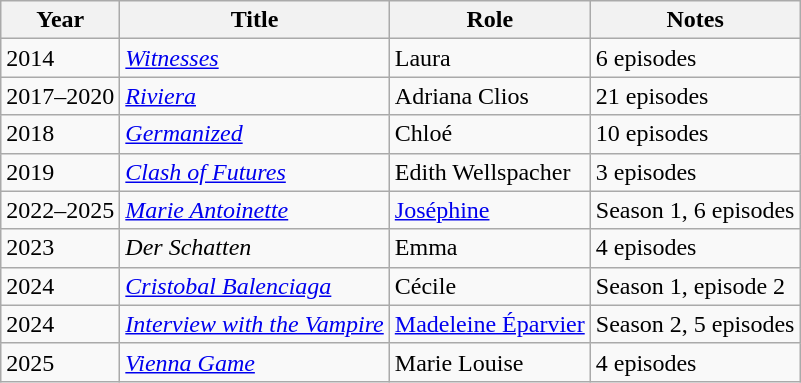<table class="wikitable sortable">
<tr>
<th>Year</th>
<th>Title</th>
<th>Role</th>
<th class="unsortable">Notes</th>
</tr>
<tr>
<td>2014</td>
<td><em><a href='#'>Witnesses</a></em></td>
<td>Laura</td>
<td>6 episodes</td>
</tr>
<tr>
<td>2017–2020</td>
<td><em><a href='#'>Riviera</a></em></td>
<td>Adriana Clios</td>
<td>21 episodes</td>
</tr>
<tr>
<td>2018</td>
<td><em><a href='#'>Germanized</a></em></td>
<td>Chloé</td>
<td>10 episodes</td>
</tr>
<tr>
<td>2019</td>
<td><em><a href='#'>Clash of Futures</a><br></em></td>
<td>Edith Wellspacher</td>
<td>3 episodes</td>
</tr>
<tr>
<td>2022–2025</td>
<td><em><a href='#'>Marie Antoinette</a></em></td>
<td><a href='#'>Joséphine</a></td>
<td>Season 1, 6 episodes</td>
</tr>
<tr>
<td>2023</td>
<td><em>Der Schatten</em></td>
<td>Emma</td>
<td>4 episodes</td>
</tr>
<tr>
<td>2024</td>
<td><a href='#'><em>Cristobal Balenciaga</em></a></td>
<td>Cécile</td>
<td>Season 1, episode 2</td>
</tr>
<tr>
<td>2024</td>
<td><em><a href='#'>Interview with the Vampire</a></em></td>
<td><a href='#'>Madeleine Éparvier</a></td>
<td>Season 2, 5 episodes</td>
</tr>
<tr>
<td>2025</td>
<td><em><a href='#'>Vienna Game</a></em></td>
<td>Marie Louise</td>
<td>4 episodes</td>
</tr>
</table>
